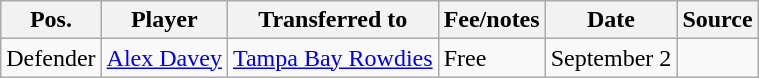<table class="wikitable sortable" style="text-align: left">
<tr>
<th><strong>Pos.</strong></th>
<th><strong>Player</strong></th>
<th><strong>Transferred to</strong></th>
<th><strong>Fee/notes</strong></th>
<th><strong>Date</strong></th>
<th><strong>Source</strong></th>
</tr>
<tr>
<td>Defender</td>
<td><a href='#'>Alex Davey</a></td>
<td><a href='#'>Tampa Bay Rowdies</a></td>
<td>Free</td>
<td>September 2</td>
<td></td>
</tr>
</table>
